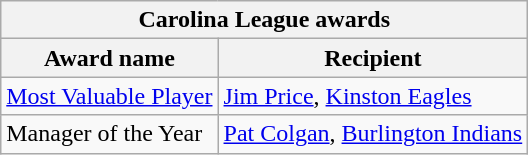<table class="wikitable">
<tr>
<th colspan="2">Carolina League awards</th>
</tr>
<tr>
<th>Award name</th>
<th>Recipient</th>
</tr>
<tr>
<td><a href='#'>Most Valuable Player</a></td>
<td><a href='#'>Jim Price</a>, <a href='#'>Kinston Eagles</a></td>
</tr>
<tr>
<td>Manager of the Year</td>
<td><a href='#'>Pat Colgan</a>, <a href='#'>Burlington Indians</a></td>
</tr>
</table>
